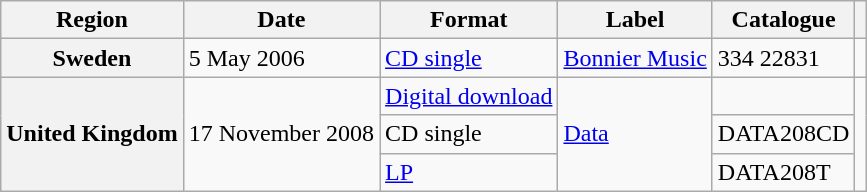<table class="wikitable plainrowheaders">
<tr>
<th>Region</th>
<th>Date</th>
<th>Format</th>
<th>Label</th>
<th>Catalogue</th>
<th></th>
</tr>
<tr>
<th scope="row">Sweden</th>
<td>5 May 2006</td>
<td><a href='#'>CD single</a></td>
<td><a href='#'>Bonnier Music</a></td>
<td>334 22831</td>
<td></td>
</tr>
<tr>
<th scope="row" rowspan="3">United Kingdom</th>
<td rowspan="3">17 November 2008</td>
<td><a href='#'>Digital download</a></td>
<td rowspan="3"><a href='#'>Data</a></td>
<td></td>
<td align="center" rowspan="3"></td>
</tr>
<tr>
<td>CD single</td>
<td>DATA208CD</td>
</tr>
<tr>
<td><a href='#'>LP</a></td>
<td>DATA208T</td>
</tr>
</table>
